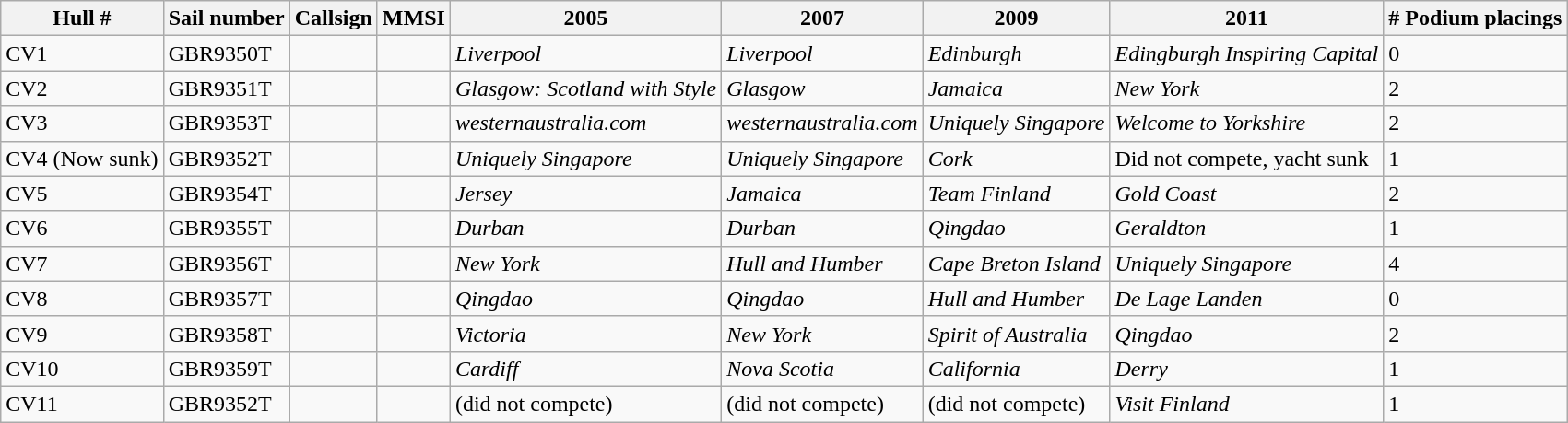<table class="wikitable">
<tr>
<th>Hull #</th>
<th>Sail number</th>
<th>Callsign</th>
<th>MMSI</th>
<th>2005</th>
<th>2007</th>
<th>2009</th>
<th>2011</th>
<th># Podium placings</th>
</tr>
<tr>
<td>CV1</td>
<td>GBR9350T</td>
<td></td>
<td></td>
<td><em>Liverpool</em></td>
<td><em>Liverpool</em></td>
<td><em>Edinburgh</em></td>
<td><em>Edingburgh Inspiring Capital</em></td>
<td>0</td>
</tr>
<tr>
<td>CV2</td>
<td>GBR9351T</td>
<td></td>
<td></td>
<td><em>Glasgow: Scotland with Style</em></td>
<td><em>Glasgow</em></td>
<td><em>Jamaica</em></td>
<td><em>New York</em></td>
<td>2</td>
</tr>
<tr>
<td>CV3</td>
<td>GBR9353T</td>
<td></td>
<td></td>
<td><em>westernaustralia.com</em></td>
<td><em>westernaustralia.com</em></td>
<td><em>Uniquely Singapore</em></td>
<td><em>Welcome to Yorkshire</em></td>
<td>2</td>
</tr>
<tr>
<td>CV4 (Now sunk)</td>
<td>GBR9352T</td>
<td></td>
<td></td>
<td><em>Uniquely Singapore</em></td>
<td><em>Uniquely Singapore</em></td>
<td><em>Cork</em></td>
<td>Did not compete, yacht sunk</td>
<td>1</td>
</tr>
<tr>
<td>CV5</td>
<td>GBR9354T</td>
<td></td>
<td></td>
<td><em>Jersey</em></td>
<td><em>Jamaica</em></td>
<td><em>Team Finland</em></td>
<td><em>Gold Coast</em></td>
<td>2</td>
</tr>
<tr>
<td>CV6</td>
<td>GBR9355T</td>
<td></td>
<td></td>
<td><em>Durban</em></td>
<td><em>Durban</em></td>
<td><em>Qingdao</em></td>
<td><em>Geraldton</em></td>
<td>1</td>
</tr>
<tr>
<td>CV7</td>
<td>GBR9356T</td>
<td></td>
<td></td>
<td><em>New York</em></td>
<td><em>Hull and Humber</em></td>
<td><em>Cape Breton Island</em></td>
<td><em>Uniquely Singapore</em></td>
<td>4</td>
</tr>
<tr>
<td>CV8</td>
<td>GBR9357T</td>
<td></td>
<td></td>
<td><em>Qingdao</em></td>
<td><em>Qingdao</em></td>
<td><em>Hull and Humber</em></td>
<td><em>De Lage Landen</em></td>
<td>0</td>
</tr>
<tr>
<td>CV9</td>
<td>GBR9358T</td>
<td></td>
<td></td>
<td><em>Victoria</em></td>
<td><em>New York</em></td>
<td><em>Spirit of Australia</em></td>
<td><em>Qingdao</em></td>
<td>2</td>
</tr>
<tr>
<td>CV10</td>
<td>GBR9359T</td>
<td></td>
<td></td>
<td><em>Cardiff</em></td>
<td><em>Nova Scotia</em></td>
<td><em>California</em></td>
<td><em>Derry</em></td>
<td>1</td>
</tr>
<tr>
<td>CV11</td>
<td>GBR9352T</td>
<td></td>
<td></td>
<td>(did not compete)</td>
<td>(did not compete)</td>
<td>(did not compete)</td>
<td><em>Visit Finland</em></td>
<td>1</td>
</tr>
</table>
